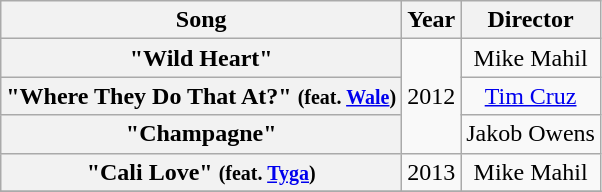<table class="wikitable plainrowheaders" style="text-align:center;">
<tr>
<th scope="col">Song</th>
<th scope="col">Year</th>
<th scope="col">Director</th>
</tr>
<tr>
<th scope="row">"Wild Heart"</th>
<td rowspan="3">2012</td>
<td>Mike Mahil</td>
</tr>
<tr>
<th scope="row">"Where They Do That At?" <small>(feat. <a href='#'>Wale</a>)</small></th>
<td><a href='#'>Tim Cruz</a></td>
</tr>
<tr>
<th scope="row">"Champagne"</th>
<td>Jakob Owens</td>
</tr>
<tr>
<th scope="row">"Cali Love" <small>(feat. <a href='#'>Tyga</a>)</small></th>
<td>2013</td>
<td>Mike Mahil</td>
</tr>
<tr>
</tr>
</table>
